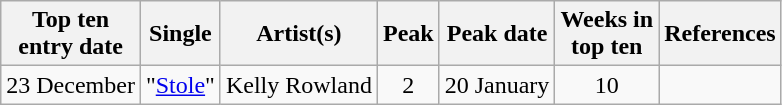<table class="wikitable sortable">
<tr>
<th>Top ten<br>entry date</th>
<th>Single</th>
<th>Artist(s)</th>
<th data-sort-type="number">Peak</th>
<th>Peak date</th>
<th data-sort-type="number">Weeks in<br>top ten</th>
<th>References</th>
</tr>
<tr>
<td>23 December</td>
<td>"<a href='#'>Stole</a>"</td>
<td>Kelly Rowland</td>
<td style="text-align:center;">2</td>
<td>20 January</td>
<td style="text-align:center;">10</td>
<td style="text-align:center;"></td>
</tr>
</table>
